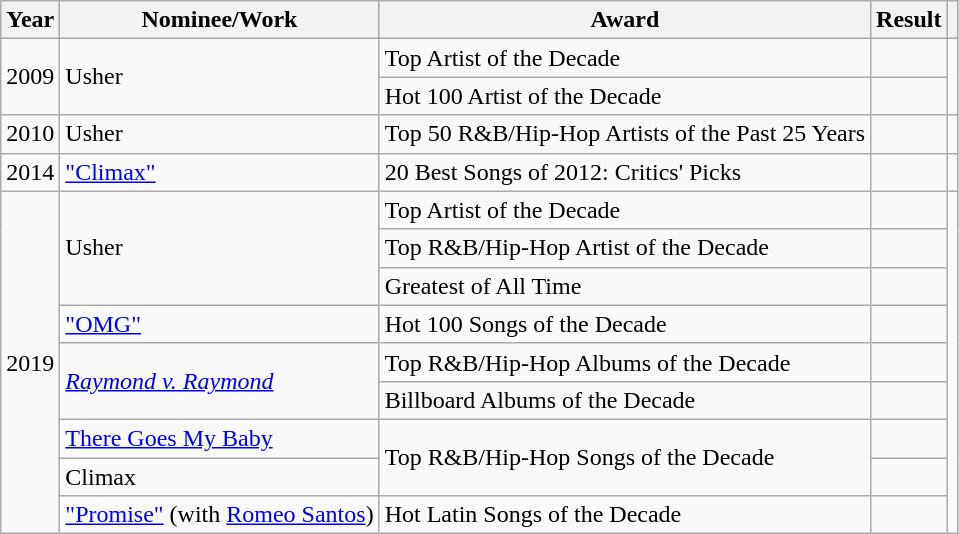<table class="wikitable">
<tr>
<th>Year</th>
<th>Nominee/Work</th>
<th>Award</th>
<th>Result</th>
<th></th>
</tr>
<tr>
<td rowspan="2">2009</td>
<td rowspan="2">Usher</td>
<td>Top Artist of the Decade</td>
<td></td>
<td style="text-align:center;" rowspan="2"></td>
</tr>
<tr>
<td>Hot 100 Artist of the Decade</td>
<td></td>
</tr>
<tr>
<td>2010</td>
<td>Usher</td>
<td>Top 50 R&B/Hip-Hop Artists of the Past 25 Years</td>
<td></td>
<td style="text-align:center;"></td>
</tr>
<tr>
<td>2014</td>
<td><a href='#'>"Climax"</a></td>
<td>20 Best Songs of 2012: Critics' Picks</td>
<td></td>
<td style="text-align:center;"></td>
</tr>
<tr>
<td rowspan="9">2019</td>
<td rowspan="3">Usher</td>
<td>Top Artist of the Decade</td>
<td></td>
<td style="text-align:center;" rowspan="9"></td>
</tr>
<tr>
<td>Top R&B/Hip-Hop Artist of the Decade</td>
<td></td>
</tr>
<tr>
<td>Greatest of All Time</td>
<td></td>
</tr>
<tr>
<td><a href='#'>"OMG"</a></td>
<td>Hot 100 Songs of the Decade</td>
<td></td>
</tr>
<tr>
<td rowspan="2"><em><a href='#'>Raymond v. Raymond</a></em></td>
<td>Top R&B/Hip-Hop Albums of the Decade</td>
<td></td>
</tr>
<tr>
<td>Billboard Albums of the Decade</td>
<td></td>
</tr>
<tr>
<td><a href='#'>There Goes My Baby</a></td>
<td rowspan="2">Top R&B/Hip-Hop Songs of the Decade</td>
<td></td>
</tr>
<tr>
<td>Climax</td>
<td></td>
</tr>
<tr>
<td><a href='#'>"Promise"</a> (with <a href='#'>Romeo Santos</a>)</td>
<td>Hot Latin Songs of the Decade</td>
<td></td>
</tr>
</table>
